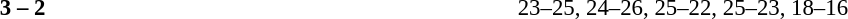<table width=100% cellspacing=1>
<tr>
<th width=20%></th>
<th width=12%></th>
<th width=20%></th>
<th width=33%></th>
<td></td>
</tr>
<tr style=font-size:95%>
<td align=right><strong></strong></td>
<td align=center><strong>3 – 2</strong></td>
<td></td>
<td>23–25, 24–26, 25–22, 25–23, 18–16</td>
</tr>
</table>
